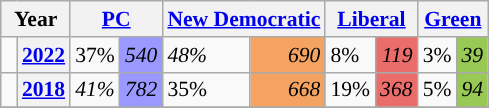<table class="wikitable" style="width:400; font-size:90%; margin-left:1em;">
<tr>
<th colspan="2" scope="col">Year</th>
<th colspan="2" scope="col"><a href='#'>PC</a></th>
<th colspan="2" scope="col"><a href='#'>New Democratic</a></th>
<th colspan="2" scope="col"><a href='#'>Liberal</a></th>
<th colspan="2" scope="col"><a href='#'>Green</a></th>
</tr>
<tr>
<td style="width: 0.25em; background-color: "></td>
<th><a href='#'>2022</a></th>
<td>37%</td>
<td style="text-align:right; background:#9999FF;"><em>540</em></td>
<td><em>48%</em></td>
<td style="text-align:right; background:#F4A460;"><em>690</em></td>
<td>8%</td>
<td style="text-align:right; background:#EA6D6A;"><em>119</em></td>
<td>3%</td>
<td style="text-align:right; background:#99C955;"><em>39</em></td>
</tr>
<tr>
<td style="width: 0.25em; background-color: "></td>
<th><a href='#'>2018</a></th>
<td><em>41%</em></td>
<td style="text-align:right; background:#9999FF;"><em>782</em></td>
<td>35%</td>
<td style="text-align:right; background:#F4A460;"><em>668</em></td>
<td>19%</td>
<td style="text-align:right; background:#EA6D6A;"><em>368</em></td>
<td>5%</td>
<td style="text-align:right; background:#99C955;"><em>94</em></td>
</tr>
<tr>
</tr>
</table>
